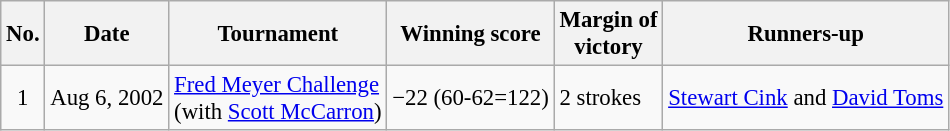<table class="wikitable" style="font-size:95%;">
<tr>
<th>No.</th>
<th>Date</th>
<th>Tournament</th>
<th>Winning score</th>
<th>Margin of<br>victory</th>
<th>Runners-up</th>
</tr>
<tr>
<td align=center>1</td>
<td align=right>Aug 6, 2002</td>
<td><a href='#'>Fred Meyer Challenge</a><br>(with  <a href='#'>Scott McCarron</a>)</td>
<td>−22 (60-62=122)</td>
<td>2 strokes</td>
<td> <a href='#'>Stewart Cink</a> and  <a href='#'>David Toms</a></td>
</tr>
</table>
